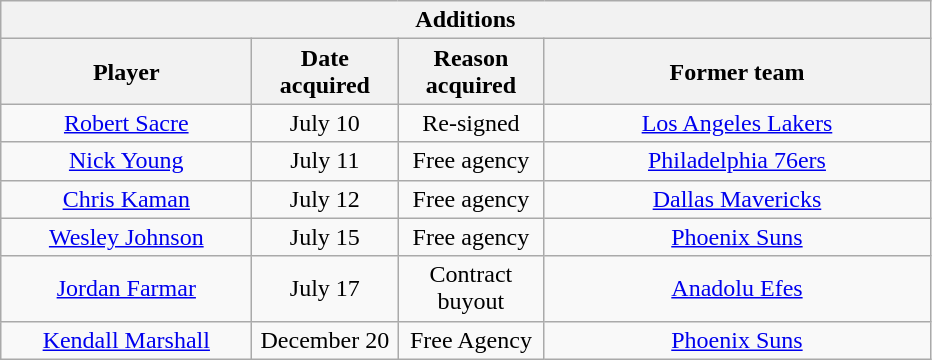<table class="wikitable" style="text-align:center">
<tr>
<th colspan=4>Additions</th>
</tr>
<tr>
<th style="width:160px">Player</th>
<th style="width:90px">Date acquired</th>
<th style="width:90px">Reason acquired</th>
<th style="width:250px">Former team</th>
</tr>
<tr>
<td><a href='#'>Robert Sacre</a></td>
<td>July 10</td>
<td>Re-signed</td>
<td><a href='#'>Los Angeles Lakers</a></td>
</tr>
<tr>
<td><a href='#'>Nick Young</a></td>
<td>July 11</td>
<td>Free agency</td>
<td><a href='#'>Philadelphia 76ers</a></td>
</tr>
<tr>
<td><a href='#'>Chris Kaman</a></td>
<td>July 12</td>
<td>Free agency</td>
<td><a href='#'>Dallas Mavericks</a></td>
</tr>
<tr>
<td><a href='#'>Wesley Johnson</a></td>
<td>July 15</td>
<td>Free agency</td>
<td><a href='#'>Phoenix Suns</a></td>
</tr>
<tr>
<td><a href='#'>Jordan Farmar</a></td>
<td>July 17</td>
<td>Contract buyout</td>
<td><a href='#'>Anadolu Efes</a></td>
</tr>
<tr>
<td><a href='#'>Kendall Marshall</a></td>
<td>December 20</td>
<td>Free Agency</td>
<td><a href='#'>Phoenix Suns</a></td>
</tr>
</table>
